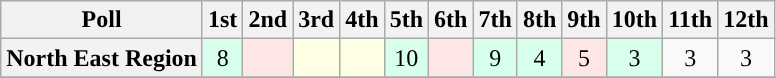<table class="wikitable" style="white-space:nowrap;">
<tr>
<th>Poll</th>
<th>1st</th>
<th>2nd</th>
<th>3rd</th>
<th>4th</th>
<th>5th</th>
<th>6th</th>
<th>7th</th>
<th>8th</th>
<th>9th</th>
<th>10th</th>
<th>11th</th>
<th>12th</th>
</tr>
<tr style="text-align:center;">
<th>North East Region</th>
<td style="background:#D8FFEB">8</td>
<td style="background:#FFE6E6"></td>
<td style="background:#FFFFE6"></td>
<td style="background:#FFFFE6"></td>
<td style="background:#D8FFEB">10</td>
<td style="background:#FFE6E6"></td>
<td style="background:#D8FFEB">9</td>
<td style="background:#D8FFEB">4</td>
<td style="background:#FFE6E6">5</td>
<td style="background:#D8FFEB">3</td>
<td style="background:">3</td>
<td style="background:">3</td>
</tr>
<tr style="text-align:center;">
</tr>
</table>
